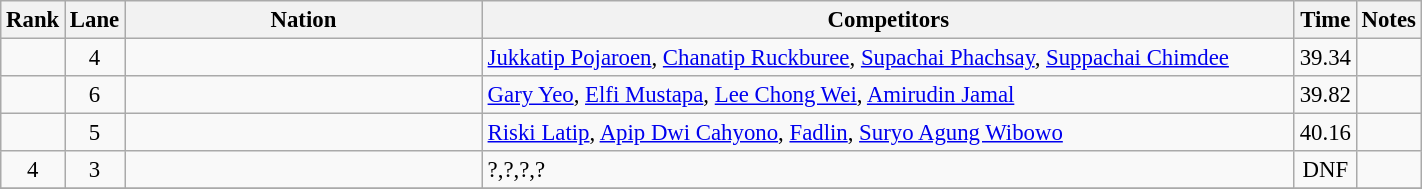<table class="wikitable sortable" width=75% style="text-align:center; font-size:95%">
<tr>
<th width=15>Rank</th>
<th width=15>Lane</th>
<th width=300>Nation</th>
<th width=700>Competitors</th>
<th width=15>Time</th>
<th width=15>Notes</th>
</tr>
<tr>
<td></td>
<td>4</td>
<td align=left></td>
<td align=left><a href='#'>Jukkatip Pojaroen</a>, <a href='#'>Chanatip Ruckburee</a>, <a href='#'>Supachai Phachsay</a>, <a href='#'>Suppachai Chimdee</a></td>
<td>39.34</td>
<td></td>
</tr>
<tr>
<td></td>
<td>6</td>
<td align=left></td>
<td align=left><a href='#'>Gary Yeo</a>, <a href='#'>Elfi Mustapa</a>, <a href='#'>Lee Chong Wei</a>, <a href='#'>Amirudin Jamal</a></td>
<td>39.82</td>
<td></td>
</tr>
<tr>
<td></td>
<td>5</td>
<td align=left></td>
<td align=left><a href='#'>Riski Latip</a>, <a href='#'>Apip Dwi Cahyono</a>, <a href='#'>Fadlin</a>, <a href='#'>Suryo Agung Wibowo</a></td>
<td>40.16</td>
<td></td>
</tr>
<tr>
<td>4</td>
<td>3</td>
<td align=left></td>
<td align=left>?,?,?,?</td>
<td>DNF</td>
<td></td>
</tr>
<tr>
</tr>
</table>
